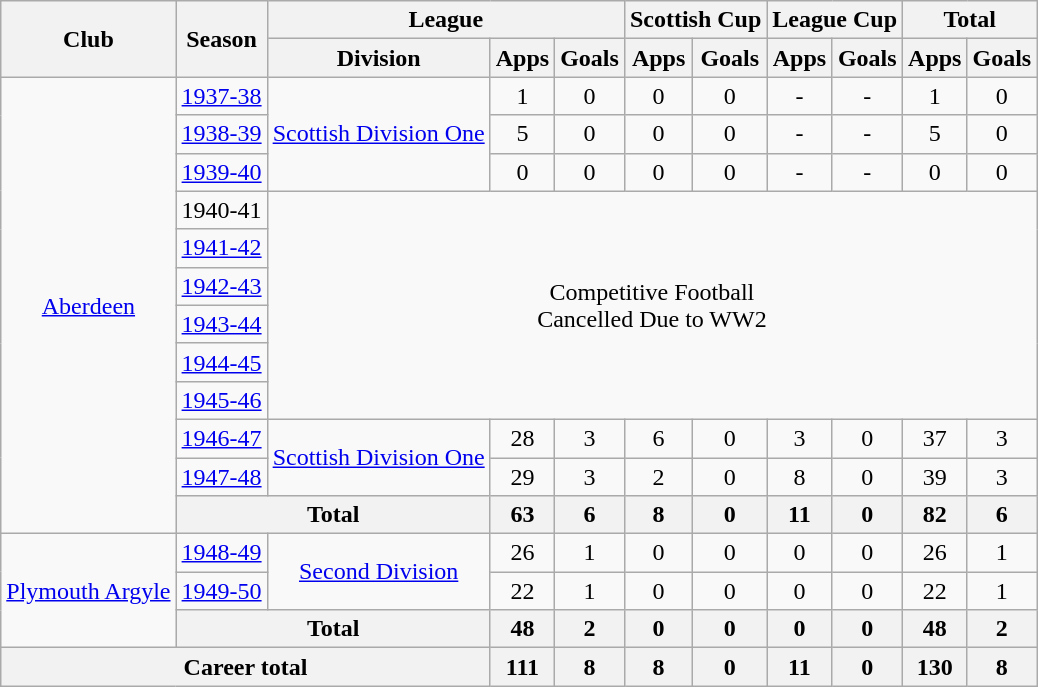<table class="wikitable" style="text-align:center">
<tr>
<th rowspan="2">Club</th>
<th rowspan="2">Season</th>
<th colspan="3">League</th>
<th colspan="2">Scottish Cup</th>
<th colspan="2">League Cup</th>
<th colspan="2">Total</th>
</tr>
<tr>
<th>Division</th>
<th>Apps</th>
<th>Goals</th>
<th>Apps</th>
<th>Goals</th>
<th>Apps</th>
<th>Goals</th>
<th>Apps</th>
<th>Goals</th>
</tr>
<tr>
<td rowspan="12"><a href='#'>Aberdeen</a></td>
<td><a href='#'>1937-38</a></td>
<td rowspan="3"><a href='#'>Scottish Division One</a></td>
<td>1</td>
<td>0</td>
<td>0</td>
<td>0</td>
<td>-</td>
<td>-</td>
<td>1</td>
<td>0</td>
</tr>
<tr>
<td><a href='#'>1938-39</a></td>
<td>5</td>
<td>0</td>
<td>0</td>
<td>0</td>
<td>-</td>
<td>-</td>
<td>5</td>
<td>0</td>
</tr>
<tr>
<td><a href='#'>1939-40</a></td>
<td>0</td>
<td>0</td>
<td>0</td>
<td>0</td>
<td>-</td>
<td>-</td>
<td>0</td>
<td>0</td>
</tr>
<tr>
<td>1940-41</td>
<td colspan="9" rowspan="6">Competitive Football<br>Cancelled Due to WW2</td>
</tr>
<tr>
<td><a href='#'>1941-42</a></td>
</tr>
<tr>
<td><a href='#'>1942-43</a></td>
</tr>
<tr>
<td><a href='#'>1943-44</a></td>
</tr>
<tr>
<td><a href='#'>1944-45</a></td>
</tr>
<tr>
<td><a href='#'>1945-46</a></td>
</tr>
<tr>
<td><a href='#'>1946-47</a></td>
<td rowspan="2"><a href='#'>Scottish Division One</a></td>
<td>28</td>
<td>3</td>
<td>6</td>
<td>0</td>
<td>3</td>
<td>0</td>
<td>37</td>
<td>3</td>
</tr>
<tr>
<td><a href='#'>1947-48</a></td>
<td>29</td>
<td>3</td>
<td>2</td>
<td>0</td>
<td>8</td>
<td>0</td>
<td>39</td>
<td>3</td>
</tr>
<tr>
<th colspan="2">Total</th>
<th>63</th>
<th>6</th>
<th>8</th>
<th>0</th>
<th>11</th>
<th>0</th>
<th>82</th>
<th>6</th>
</tr>
<tr>
<td rowspan="3"><a href='#'>Plymouth Argyle</a></td>
<td><a href='#'>1948-49</a></td>
<td rowspan="2"><a href='#'>Second Division</a></td>
<td>26</td>
<td>1</td>
<td>0</td>
<td>0</td>
<td>0</td>
<td>0</td>
<td>26</td>
<td>1</td>
</tr>
<tr>
<td><a href='#'>1949-50</a></td>
<td>22</td>
<td>1</td>
<td>0</td>
<td>0</td>
<td>0</td>
<td>0</td>
<td>22</td>
<td>1</td>
</tr>
<tr>
<th colspan="2">Total</th>
<th>48</th>
<th>2</th>
<th>0</th>
<th>0</th>
<th>0</th>
<th>0</th>
<th>48</th>
<th>2</th>
</tr>
<tr>
<th colspan="3">Career total</th>
<th>111</th>
<th>8</th>
<th>8</th>
<th>0</th>
<th>11</th>
<th>0</th>
<th>130</th>
<th>8</th>
</tr>
</table>
